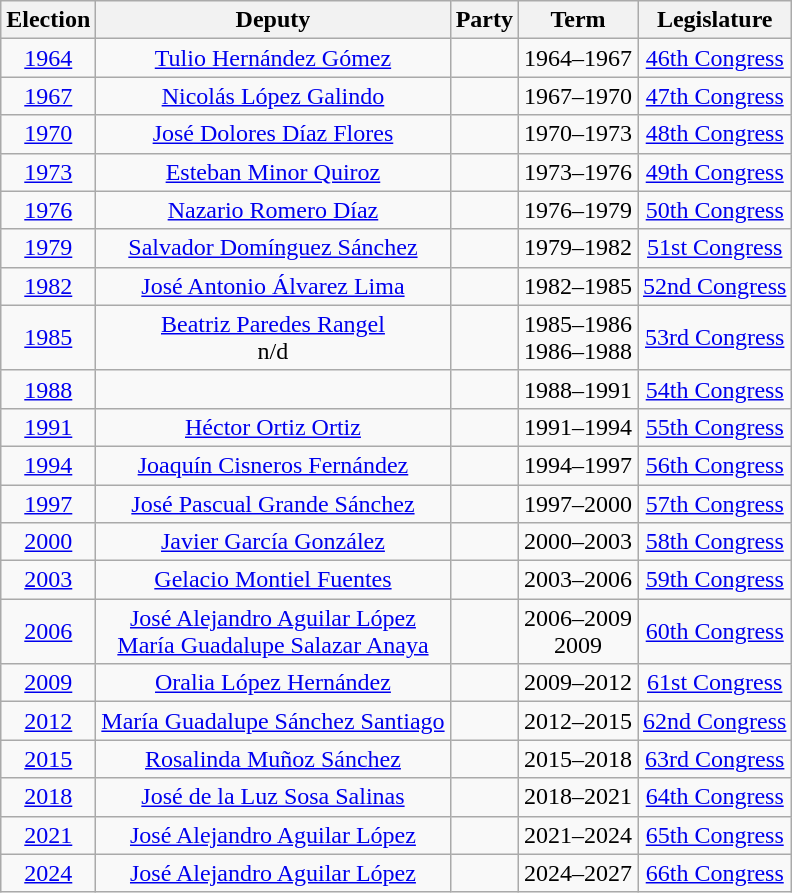<table class="wikitable sortable" style="text-align: center">
<tr>
<th>Election</th>
<th class="unsortable">Deputy</th>
<th class="unsortable">Party</th>
<th class="unsortable">Term</th>
<th class="unsortable">Legislature</th>
</tr>
<tr>
<td><a href='#'>1964</a></td>
<td><a href='#'>Tulio Hernández Gómez</a></td>
<td></td>
<td>1964–1967</td>
<td><a href='#'>46th Congress</a></td>
</tr>
<tr>
<td><a href='#'>1967</a></td>
<td><a href='#'>Nicolás López Galindo</a></td>
<td></td>
<td>1967–1970</td>
<td><a href='#'>47th Congress</a></td>
</tr>
<tr>
<td><a href='#'>1970</a></td>
<td><a href='#'>José Dolores Díaz Flores</a></td>
<td></td>
<td>1970–1973</td>
<td><a href='#'>48th Congress</a></td>
</tr>
<tr>
<td><a href='#'>1973</a></td>
<td><a href='#'>Esteban Minor Quiroz</a></td>
<td></td>
<td>1973–1976</td>
<td><a href='#'>49th Congress</a></td>
</tr>
<tr>
<td><a href='#'>1976</a></td>
<td><a href='#'>Nazario Romero Díaz</a></td>
<td></td>
<td>1976–1979</td>
<td><a href='#'>50th Congress</a></td>
</tr>
<tr>
<td><a href='#'>1979</a></td>
<td><a href='#'>Salvador Domínguez Sánchez</a></td>
<td></td>
<td>1979–1982</td>
<td><a href='#'>51st Congress</a></td>
</tr>
<tr>
<td><a href='#'>1982</a></td>
<td><a href='#'>José Antonio Álvarez Lima</a></td>
<td></td>
<td>1982–1985</td>
<td><a href='#'>52nd Congress</a></td>
</tr>
<tr>
<td><a href='#'>1985</a></td>
<td><a href='#'>Beatriz Paredes Rangel</a><br> n/d</td>
<td></td>
<td>1985–1986<br>1986–1988</td>
<td><a href='#'>53rd Congress</a></td>
</tr>
<tr>
<td><a href='#'>1988</a></td>
<td></td>
<td></td>
<td>1988–1991</td>
<td><a href='#'>54th Congress</a></td>
</tr>
<tr>
<td><a href='#'>1991</a></td>
<td><a href='#'>Héctor Ortiz Ortiz</a></td>
<td></td>
<td>1991–1994</td>
<td><a href='#'>55th Congress</a></td>
</tr>
<tr>
<td><a href='#'>1994</a></td>
<td><a href='#'>Joaquín Cisneros Fernández</a></td>
<td></td>
<td>1994–1997</td>
<td><a href='#'>56th Congress</a></td>
</tr>
<tr>
<td><a href='#'>1997</a></td>
<td><a href='#'>José Pascual Grande Sánchez</a></td>
<td></td>
<td>1997–2000</td>
<td><a href='#'>57th Congress</a></td>
</tr>
<tr>
<td><a href='#'>2000</a></td>
<td><a href='#'>Javier García González</a></td>
<td></td>
<td>2000–2003</td>
<td><a href='#'>58th Congress</a></td>
</tr>
<tr>
<td><a href='#'>2003</a></td>
<td><a href='#'>Gelacio Montiel Fuentes</a></td>
<td></td>
<td>2003–2006</td>
<td><a href='#'>59th Congress</a></td>
</tr>
<tr>
<td><a href='#'>2006</a></td>
<td><a href='#'>José Alejandro Aguilar López</a><br><a href='#'>María Guadalupe Salazar Anaya</a></td>
<td></td>
<td>2006–2009<br>2009</td>
<td><a href='#'>60th Congress</a></td>
</tr>
<tr>
<td><a href='#'>2009</a></td>
<td><a href='#'>Oralia López Hernández</a></td>
<td></td>
<td>2009–2012</td>
<td><a href='#'>61st Congress</a></td>
</tr>
<tr>
<td><a href='#'>2012</a></td>
<td><a href='#'>María Guadalupe Sánchez Santiago</a></td>
<td></td>
<td>2012–2015</td>
<td><a href='#'>62nd Congress</a></td>
</tr>
<tr>
<td><a href='#'>2015</a></td>
<td><a href='#'>Rosalinda Muñoz Sánchez</a></td>
<td></td>
<td>2015–2018</td>
<td><a href='#'>63rd Congress</a></td>
</tr>
<tr>
<td><a href='#'>2018</a></td>
<td><a href='#'>José de la Luz Sosa Salinas</a></td>
<td></td>
<td>2018–2021</td>
<td><a href='#'>64th Congress</a></td>
</tr>
<tr>
<td><a href='#'>2021</a></td>
<td><a href='#'>José Alejandro Aguilar López</a></td>
<td></td>
<td>2021–2024</td>
<td><a href='#'>65th Congress</a></td>
</tr>
<tr>
<td><a href='#'>2024</a></td>
<td><a href='#'>José Alejandro Aguilar López</a></td>
<td></td>
<td>2024–2027</td>
<td><a href='#'>66th Congress</a></td>
</tr>
</table>
